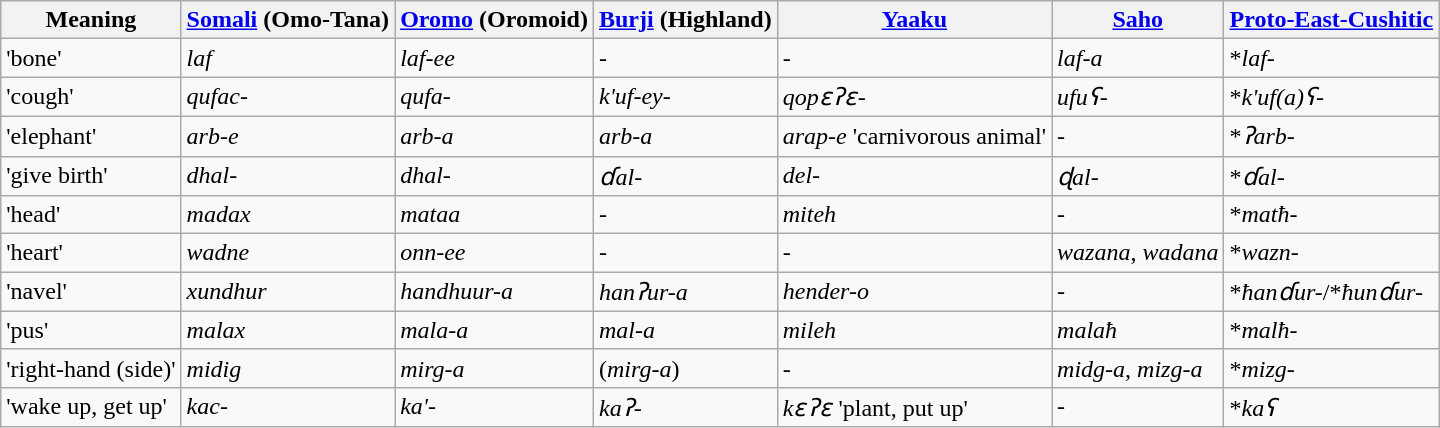<table class="wikitable sortable">
<tr>
<th>Meaning</th>
<th><a href='#'>Somali</a> (Omo-Tana)</th>
<th><a href='#'>Oromo</a> (Oromoid)</th>
<th><a href='#'>Burji</a> (Highland)</th>
<th><a href='#'>Yaaku</a></th>
<th><a href='#'>Saho</a></th>
<th><a href='#'>Proto-East-Cushitic</a></th>
</tr>
<tr>
<td>'bone'</td>
<td><em>laf</em></td>
<td><em>laf-ee</em></td>
<td>-</td>
<td>-</td>
<td><em>laf-a</em></td>
<td>*<em>laf-</em></td>
</tr>
<tr>
<td>'cough'</td>
<td><em>qufac-</em></td>
<td><em>qufa-</em></td>
<td><em>k'uf-ey-</em></td>
<td><em>qopɛʔɛ-</em></td>
<td><em>ufuʕ-</em></td>
<td>*<em>k'uf(a)ʕ-</em></td>
</tr>
<tr>
<td>'elephant'</td>
<td><em>arb-e</em></td>
<td><em>arb-a</em></td>
<td><em>arb-a</em></td>
<td><em>arap-e</em> 'carnivorous animal'</td>
<td>-</td>
<td>*<em>ʔarb-</em></td>
</tr>
<tr>
<td>'give birth'</td>
<td><em>dhal-</em></td>
<td><em>dhal-</em></td>
<td><em>ɗal-</em></td>
<td><em>del-</em></td>
<td><em>ɖal-</em></td>
<td>*<em>ɗal-</em></td>
</tr>
<tr>
<td>'head'</td>
<td><em>madax</em></td>
<td><em>mataa</em></td>
<td>-</td>
<td><em>miteh</em></td>
<td>-</td>
<td>*<em>matħ-</em></td>
</tr>
<tr>
<td>'heart'</td>
<td><em>wadne</em></td>
<td><em>onn-ee</em></td>
<td>-</td>
<td>-</td>
<td><em>wazana</em>, <em>wadana</em></td>
<td>*<em>wazn-</em></td>
</tr>
<tr>
<td>'navel'</td>
<td><em>xundhur</em></td>
<td><em>handhuur-a</em></td>
<td><em>hanʔur-a</em></td>
<td><em>hender-o</em></td>
<td>-</td>
<td>*<em>ħanɗur-</em>/*<em>ħunɗur-</em></td>
</tr>
<tr>
<td>'pus'</td>
<td><em>malax</em></td>
<td><em>mala-a</em></td>
<td><em>mal-a</em></td>
<td><em>mileh</em></td>
<td><em>malaħ</em></td>
<td>*<em>malħ-</em></td>
</tr>
<tr>
<td>'right-hand (side)'</td>
<td><em>midig</em></td>
<td><em>mirg-a</em></td>
<td>(<em>mirg-a</em>)</td>
<td>-</td>
<td><em>midg-a</em>, <em>mizg-a</em></td>
<td>*<em>mizg-</em></td>
</tr>
<tr>
<td>'wake up, get up'</td>
<td><em>kac-</em></td>
<td><em>ka'-</em></td>
<td><em>kaʔ-</em></td>
<td><em>kɛʔɛ</em> 'plant, put up'</td>
<td>-</td>
<td>*<em>kaʕ</em></td>
</tr>
</table>
